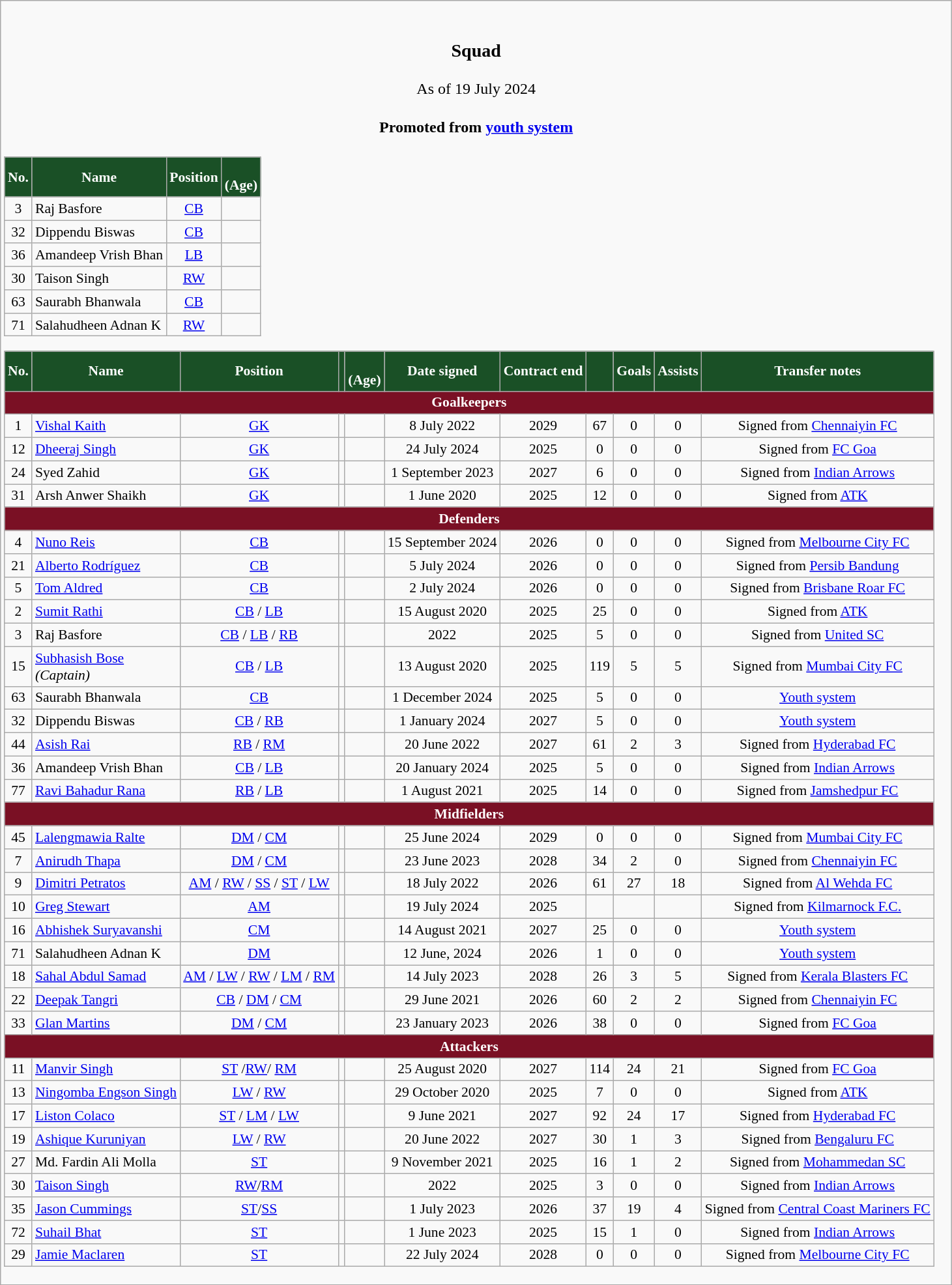<table class="wikitable sortable" style="text-align:center;">
<tr>
<td><br><h3>Squad</h3>As of 19 July 2024<h4>Promoted from <a href='#'>youth system</a></h4><table class="wikitable sortable" style="text-align:center; font-size:90%;">
<tr>
<th style="background:#1A5026; color:white; text-align:center;">No.</th>
<th style="background:#1A5026; color:white; text-align:center;">Name</th>
<th style="background:#1A5026; color:white; text-align:center;">Position</th>
<th style="background:#1A5026; color: white; text-align: center;"><br>(Age)</th>
</tr>
<tr>
<td>3</td>
<td align=left>Raj Basfore</td>
<td><a href='#'>CB</a></td>
<td></td>
</tr>
<tr>
<td>32</td>
<td align=left>Dippendu Biswas</td>
<td><a href='#'>CB</a></td>
<td></td>
</tr>
<tr>
<td>36</td>
<td align=left>Amandeep Vrish Bhan</td>
<td><a href='#'>LB</a></td>
<td></td>
</tr>
<tr>
<td>30</td>
<td align=left>Taison Singh</td>
<td><a href='#'>RW</a></td>
<td></td>
</tr>
<tr>
<td>63</td>
<td align=left>Saurabh Bhanwala</td>
<td><a href='#'>CB</a></td>
<td></td>
</tr>
<tr>
<td>71</td>
<td align=left>Salahudheen Adnan K</td>
<td><a href='#'>RW</a></td>
<td></td>
</tr>
</table>
<table class="wikitable sortable" style="text-align:center; font-size:90%;">
<tr>
<th style="background:#1A5026; color:white; text-align:center;">No.</th>
<th style="background:#1A5026; color:white; text-align:center;">Name</th>
<th style="background:#1A5026; color:white; text-align:center;">Position</th>
<th style="background:#1A5026; color:white; text-align:center;"></th>
<th style="background:#1A5026; color: white; text-align: center;"><br>(Age)</th>
<th style="background:#1A5026; color: white; text-align: center;">Date signed</th>
<th style="background:#1A5026; color: white; text-align: center;">Contract end</th>
<th style="background:#1A5026; color: white; text-align: center;"></th>
<th style="background:#1A5026; color: white; text-align: center;">Goals</th>
<th style="background:#1A5026; color: white; text-align: center;">Assists</th>
<th style="background:#1A5026; color: white; text-align: center;">Transfer notes</th>
</tr>
<tr>
<th colspan="11" style="background:#7a1024; color:white; text-align:center;">Goalkeepers</th>
</tr>
<tr>
<td>1</td>
<td align=left><a href='#'>Vishal Kaith</a></td>
<td><a href='#'>GK</a></td>
<td></td>
<td></td>
<td>8 July 2022</td>
<td>2029</td>
<td>67</td>
<td>0</td>
<td>0</td>
<td>Signed from <a href='#'>Chennaiyin FC</a></td>
</tr>
<tr>
<td>12</td>
<td align=left><a href='#'>Dheeraj Singh</a></td>
<td><a href='#'>GK</a></td>
<td></td>
<td></td>
<td>24 July 2024</td>
<td>2025</td>
<td>0</td>
<td>0</td>
<td>0</td>
<td>Signed from <a href='#'>FC Goa</a></td>
</tr>
<tr>
<td>24</td>
<td align=left>Syed Zahid</td>
<td><a href='#'>GK</a></td>
<td></td>
<td></td>
<td>1 September 2023</td>
<td>2027</td>
<td>6</td>
<td>0</td>
<td>0</td>
<td>Signed from <a href='#'>Indian Arrows</a></td>
</tr>
<tr>
<td>31</td>
<td align="left">Arsh Anwer Shaikh</td>
<td><a href='#'>GK</a></td>
<td></td>
<td></td>
<td>1 June 2020</td>
<td>2025</td>
<td>12</td>
<td>0</td>
<td>0</td>
<td>Signed from <a href='#'>ATK</a></td>
</tr>
<tr>
<th colspan="11" style="background:#7a1024; color:white; text-align:center;">Defenders</th>
</tr>
<tr>
<td>4</td>
<td align=left><a href='#'>Nuno Reis</a></td>
<td><a href='#'>CB</a></td>
<td></td>
<td></td>
<td>15 September 2024</td>
<td>2026</td>
<td>0</td>
<td>0</td>
<td>0</td>
<td>Signed from <a href='#'>Melbourne City FC</a></td>
</tr>
<tr>
<td>21</td>
<td align=left><a href='#'>Alberto Rodríguez</a></td>
<td><a href='#'>CB</a></td>
<td></td>
<td></td>
<td>5 July 2024</td>
<td>2026</td>
<td>0</td>
<td>0</td>
<td>0</td>
<td>Signed from <a href='#'>Persib Bandung</a></td>
</tr>
<tr>
<td>5</td>
<td align=left><a href='#'>Tom Aldred</a></td>
<td><a href='#'>CB</a></td>
<td></td>
<td></td>
<td>2 July 2024</td>
<td>2026</td>
<td>0</td>
<td>0</td>
<td>0</td>
<td>Signed from <a href='#'>Brisbane Roar FC</a></td>
</tr>
<tr>
<td>2</td>
<td align=left><a href='#'>Sumit Rathi</a></td>
<td><a href='#'>CB</a> / <a href='#'>LB</a></td>
<td></td>
<td></td>
<td>15 August 2020</td>
<td>2025</td>
<td>25</td>
<td>0</td>
<td>0</td>
<td>Signed from <a href='#'>ATK</a></td>
</tr>
<tr>
<td>3</td>
<td align=left>Raj Basfore</td>
<td><a href='#'>CB</a> / <a href='#'>LB</a> / <a href='#'>RB</a></td>
<td></td>
<td></td>
<td>2022</td>
<td>2025</td>
<td>5</td>
<td>0</td>
<td>0</td>
<td>Signed from <a href='#'>United SC</a></td>
</tr>
<tr>
<td>15</td>
<td align=left><a href='#'>Subhasish Bose</a><br><em>(Captain)</em></td>
<td><a href='#'>CB</a> / <a href='#'>LB</a></td>
<td></td>
<td></td>
<td>13 August 2020</td>
<td>2025</td>
<td>119</td>
<td>5</td>
<td>5</td>
<td>Signed from <a href='#'>Mumbai City FC</a></td>
</tr>
<tr>
<td>63</td>
<td align=left>Saurabh Bhanwala</td>
<td><a href='#'>CB</a></td>
<td></td>
<td></td>
<td>1 December 2024</td>
<td>2025</td>
<td>5</td>
<td>0</td>
<td>0</td>
<td><a href='#'>Youth system</a></td>
</tr>
<tr>
<td>32</td>
<td align=left>Dippendu Biswas</td>
<td><a href='#'>CB</a> / <a href='#'>RB</a></td>
<td></td>
<td></td>
<td>1 January 2024</td>
<td>2027</td>
<td>5</td>
<td>0</td>
<td>0</td>
<td><a href='#'>Youth system</a></td>
</tr>
<tr>
<td>44</td>
<td align=left><a href='#'>Asish Rai</a></td>
<td><a href='#'>RB</a> / <a href='#'>RM</a></td>
<td></td>
<td></td>
<td>20 June 2022</td>
<td>2027</td>
<td>61</td>
<td>2</td>
<td>3</td>
<td>Signed from <a href='#'>Hyderabad FC</a></td>
</tr>
<tr>
<td>36</td>
<td align=left>Amandeep Vrish Bhan</td>
<td><a href='#'>CB</a> / <a href='#'>LB</a></td>
<td></td>
<td></td>
<td>20 January 2024</td>
<td>2025</td>
<td>5</td>
<td>0</td>
<td>0</td>
<td>Signed from <a href='#'>Indian Arrows</a></td>
</tr>
<tr>
<td>77</td>
<td align=left><a href='#'>Ravi Bahadur Rana</a></td>
<td><a href='#'>RB</a> / <a href='#'>LB</a></td>
<td></td>
<td></td>
<td>1 August 2021</td>
<td>2025</td>
<td>14</td>
<td>0</td>
<td>0</td>
<td>Signed from <a href='#'>Jamshedpur FC</a></td>
</tr>
<tr>
<th colspan="11" style="background:#7a1024; color:white; text-align:center;">Midfielders</th>
</tr>
<tr>
<td>45</td>
<td align=left><a href='#'>Lalengmawia Ralte</a></td>
<td><a href='#'>DM</a> / <a href='#'>CM</a></td>
<td></td>
<td></td>
<td>25 June 2024</td>
<td>2029</td>
<td>0</td>
<td>0</td>
<td>0</td>
<td>Signed from <a href='#'>Mumbai City FC</a></td>
</tr>
<tr>
<td>7</td>
<td align=left><a href='#'>Anirudh Thapa</a></td>
<td><a href='#'>DM</a> / <a href='#'>CM</a></td>
<td></td>
<td></td>
<td>23 June 2023</td>
<td>2028</td>
<td>34</td>
<td>2</td>
<td>0</td>
<td>Signed from <a href='#'>Chennaiyin FC</a></td>
</tr>
<tr>
<td>9</td>
<td align=left><a href='#'>Dimitri Petratos</a></td>
<td><a href='#'>AM</a> / <a href='#'>RW</a> / <a href='#'>SS</a> / <a href='#'>ST</a> / <a href='#'>LW</a></td>
<td></td>
<td></td>
<td>18 July 2022</td>
<td>2026</td>
<td>61</td>
<td>27</td>
<td>18</td>
<td>Signed from <a href='#'>Al Wehda FC</a></td>
</tr>
<tr>
<td>10</td>
<td align=left><a href='#'>Greg Stewart</a></td>
<td><a href='#'>AM</a></td>
<td></td>
<td></td>
<td>19 July 2024</td>
<td>2025</td>
<td></td>
<td></td>
<td></td>
<td>Signed from <a href='#'>Kilmarnock F.C.</a></td>
</tr>
<tr>
<td>16</td>
<td align=left><a href='#'>Abhishek Suryavanshi</a></td>
<td><a href='#'>CM</a></td>
<td></td>
<td></td>
<td>14 August 2021</td>
<td>2027</td>
<td>25</td>
<td>0</td>
<td>0</td>
<td><a href='#'>Youth system</a></td>
</tr>
<tr>
<td>71</td>
<td align=left>Salahudheen Adnan K</td>
<td><a href='#'>DM</a></td>
<td></td>
<td></td>
<td>12 June, 2024</td>
<td>2026</td>
<td>1</td>
<td>0</td>
<td>0</td>
<td><a href='#'>Youth system</a></td>
</tr>
<tr>
<td>18</td>
<td align="left"><a href='#'>Sahal Abdul Samad</a></td>
<td><a href='#'>AM</a> / <a href='#'>LW</a> / <a href='#'>RW</a> / <a href='#'>LM</a> / <a href='#'>RM</a></td>
<td></td>
<td></td>
<td>14 July 2023</td>
<td>2028</td>
<td>26</td>
<td>3</td>
<td>5</td>
<td>Signed from <a href='#'>Kerala Blasters FC</a></td>
</tr>
<tr>
<td>22</td>
<td align=left><a href='#'>Deepak Tangri </a></td>
<td><a href='#'>CB</a> / <a href='#'>DM</a> / <a href='#'>CM</a></td>
<td></td>
<td></td>
<td>29 June 2021</td>
<td>2026</td>
<td>60</td>
<td>2</td>
<td>2</td>
<td>Signed from <a href='#'>Chennaiyin FC </a></td>
</tr>
<tr>
<td>33</td>
<td align=left><a href='#'>Glan Martins</a></td>
<td><a href='#'>DM</a> / <a href='#'>CM</a></td>
<td></td>
<td></td>
<td>23 January 2023</td>
<td>2026</td>
<td>38</td>
<td>0</td>
<td>0</td>
<td>Signed from <a href='#'>FC Goa</a></td>
</tr>
<tr>
<th colspan="11" style="background:#7a1024; color:white; text-align:center;">Attackers</th>
</tr>
<tr>
<td>11</td>
<td align=left><a href='#'>Manvir Singh</a></td>
<td><a href='#'>ST</a> /<a href='#'>RW</a>/ <a href='#'>RM</a></td>
<td></td>
<td></td>
<td>25 August 2020</td>
<td>2027</td>
<td>114</td>
<td>24</td>
<td>21</td>
<td>Signed from <a href='#'>FC Goa</a></td>
</tr>
<tr>
<td>13</td>
<td align=left><a href='#'>Ningomba Engson Singh</a></td>
<td><a href='#'>LW</a> / <a href='#'>RW</a></td>
<td></td>
<td></td>
<td>29 October 2020</td>
<td>2025</td>
<td>7</td>
<td>0</td>
<td>0</td>
<td>Signed from <a href='#'>ATK</a></td>
</tr>
<tr>
<td>17</td>
<td align=left><a href='#'>Liston Colaco</a></td>
<td><a href='#'>ST</a> / <a href='#'>LM</a> / <a href='#'>LW</a></td>
<td></td>
<td></td>
<td>9 June 2021</td>
<td>2027</td>
<td>92</td>
<td>24</td>
<td>17</td>
<td>Signed from <a href='#'>Hyderabad FC</a></td>
</tr>
<tr>
<td>19</td>
<td align=left><a href='#'>Ashique Kuruniyan</a></td>
<td><a href='#'>LW</a> / <a href='#'>RW</a></td>
<td></td>
<td></td>
<td>20 June 2022</td>
<td>2027</td>
<td>30</td>
<td>1</td>
<td>3</td>
<td>Signed from <a href='#'>Bengaluru FC</a></td>
</tr>
<tr>
<td>27</td>
<td align=left>Md. Fardin Ali Molla</td>
<td><a href='#'>ST</a></td>
<td></td>
<td></td>
<td>9 November 2021</td>
<td>2025</td>
<td>16</td>
<td>1</td>
<td>2</td>
<td>Signed from <a href='#'>Mohammedan SC</a></td>
</tr>
<tr>
<td>30</td>
<td align=left><a href='#'>Taison Singh</a></td>
<td><a href='#'>RW</a>/<a href='#'>RM</a></td>
<td></td>
<td></td>
<td>2022</td>
<td>2025</td>
<td>3</td>
<td>0</td>
<td>0</td>
<td>Signed from <a href='#'>Indian Arrows</a></td>
</tr>
<tr>
<td>35</td>
<td align=left><a href='#'>Jason Cummings</a></td>
<td><a href='#'>ST</a>/<a href='#'>SS</a></td>
<td></td>
<td></td>
<td>1 July 2023</td>
<td>2026</td>
<td>37</td>
<td>19</td>
<td>4</td>
<td>Signed from <a href='#'>Central Coast Mariners FC</a></td>
</tr>
<tr>
<td>72</td>
<td align=left><a href='#'>Suhail Bhat</a></td>
<td><a href='#'>ST</a></td>
<td></td>
<td></td>
<td>1 June 2023</td>
<td>2025</td>
<td>15</td>
<td>1</td>
<td>0</td>
<td>Signed from <a href='#'>Indian Arrows</a></td>
</tr>
<tr>
<td>29</td>
<td align=left><a href='#'>Jamie Maclaren</a></td>
<td><a href='#'>ST</a></td>
<td></td>
<td></td>
<td>22 July 2024</td>
<td>2028</td>
<td>0</td>
<td>0</td>
<td>0</td>
<td>Signed from <a href='#'>Melbourne City FC</a></td>
</tr>
</table>
</td>
</tr>
</table>
